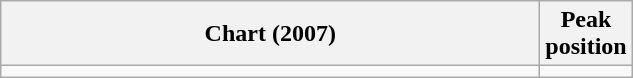<table class="wikitable">
<tr>
<th style="width:22em;">Chart (2007)</th>
<th>Peak<br>position</th>
</tr>
<tr>
<td></td>
</tr>
</table>
